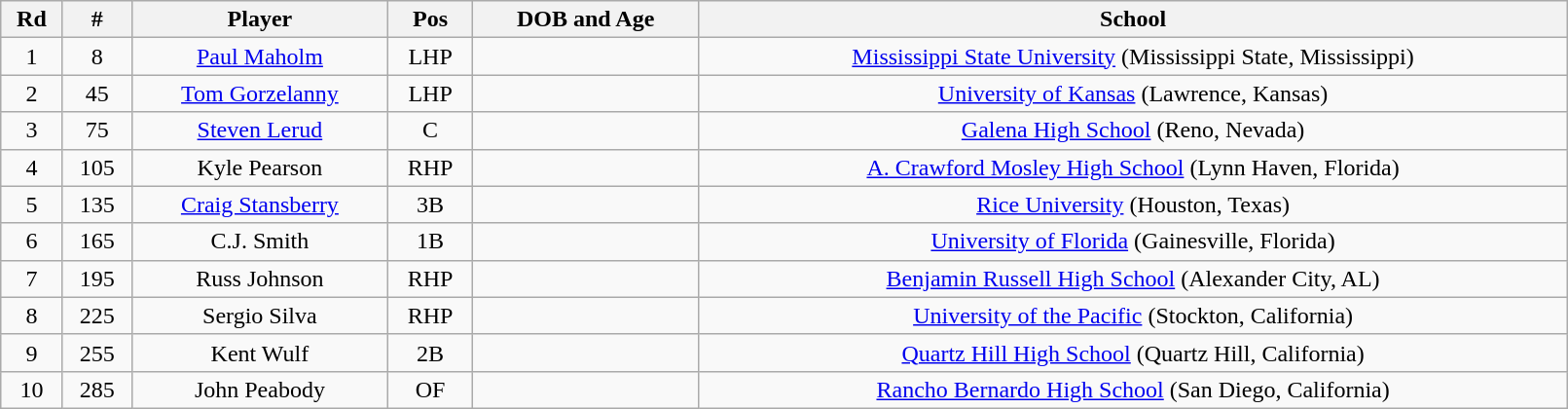<table class="wikitable" style="text-align:center;" width="85%">
<tr>
<th>Rd</th>
<th>#</th>
<th>Player</th>
<th>Pos</th>
<th>DOB and Age</th>
<th>School</th>
</tr>
<tr>
<td>1</td>
<td>8</td>
<td><a href='#'>Paul Maholm</a></td>
<td>LHP</td>
<td></td>
<td><a href='#'>Mississippi State University</a> (Mississippi State, Mississippi)</td>
</tr>
<tr>
<td>2</td>
<td>45</td>
<td><a href='#'>Tom Gorzelanny</a></td>
<td>LHP</td>
<td></td>
<td><a href='#'>University of Kansas</a> (Lawrence, Kansas)</td>
</tr>
<tr>
<td>3</td>
<td>75</td>
<td><a href='#'>Steven Lerud</a></td>
<td>C</td>
<td></td>
<td><a href='#'>Galena High School</a> (Reno, Nevada)</td>
</tr>
<tr>
<td>4</td>
<td>105</td>
<td>Kyle Pearson</td>
<td>RHP</td>
<td></td>
<td><a href='#'>A. Crawford Mosley High School</a> (Lynn Haven, Florida)</td>
</tr>
<tr>
<td>5</td>
<td>135</td>
<td><a href='#'>Craig Stansberry</a></td>
<td>3B</td>
<td></td>
<td><a href='#'>Rice University</a> (Houston, Texas)</td>
</tr>
<tr>
<td>6</td>
<td>165</td>
<td>C.J. Smith</td>
<td>1B</td>
<td></td>
<td><a href='#'>University of Florida</a> (Gainesville, Florida)</td>
</tr>
<tr>
<td>7</td>
<td>195</td>
<td>Russ Johnson</td>
<td>RHP</td>
<td></td>
<td><a href='#'>Benjamin Russell High School</a> (Alexander City, AL)</td>
</tr>
<tr>
<td>8</td>
<td>225</td>
<td>Sergio Silva</td>
<td>RHP</td>
<td></td>
<td><a href='#'>University of the Pacific</a> (Stockton, California)</td>
</tr>
<tr>
<td>9</td>
<td>255</td>
<td>Kent Wulf</td>
<td>2B</td>
<td></td>
<td><a href='#'>Quartz Hill High School</a> (Quartz Hill, California)</td>
</tr>
<tr>
<td>10</td>
<td>285</td>
<td>John Peabody</td>
<td>OF</td>
<td></td>
<td><a href='#'>Rancho Bernardo High School</a> (San Diego, California)</td>
</tr>
</table>
